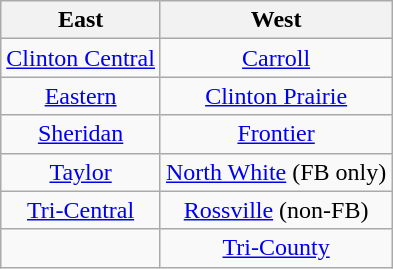<table class="wikitable" style="text-align:center;">
<tr>
<th>East</th>
<th>West</th>
</tr>
<tr>
<td><a href='#'>Clinton Central</a></td>
<td><a href='#'>Carroll</a></td>
</tr>
<tr>
<td><a href='#'>Eastern</a></td>
<td><a href='#'>Clinton Prairie</a></td>
</tr>
<tr>
<td><a href='#'>Sheridan</a></td>
<td><a href='#'>Frontier</a></td>
</tr>
<tr>
<td><a href='#'>Taylor</a></td>
<td><a href='#'>North White</a> (FB only)</td>
</tr>
<tr>
<td><a href='#'>Tri-Central</a></td>
<td><a href='#'>Rossville</a> (non-FB)</td>
</tr>
<tr>
<td></td>
<td><a href='#'>Tri-County</a></td>
</tr>
</table>
